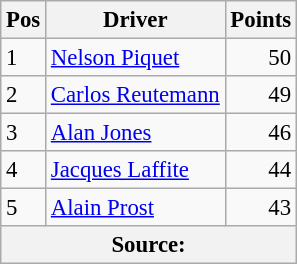<table class="wikitable" style="font-size: 95%;">
<tr>
<th>Pos</th>
<th>Driver</th>
<th>Points</th>
</tr>
<tr>
<td>1</td>
<td> <a href='#'>Nelson Piquet</a></td>
<td align="right">50</td>
</tr>
<tr>
<td>2</td>
<td> <a href='#'>Carlos Reutemann</a></td>
<td align="right">49</td>
</tr>
<tr>
<td>3</td>
<td> <a href='#'>Alan Jones</a></td>
<td align="right">46</td>
</tr>
<tr>
<td>4</td>
<td> <a href='#'>Jacques Laffite</a></td>
<td align="right">44</td>
</tr>
<tr>
<td>5</td>
<td> <a href='#'>Alain Prost</a></td>
<td align="right">43</td>
</tr>
<tr>
<th colspan=4>Source:</th>
</tr>
</table>
